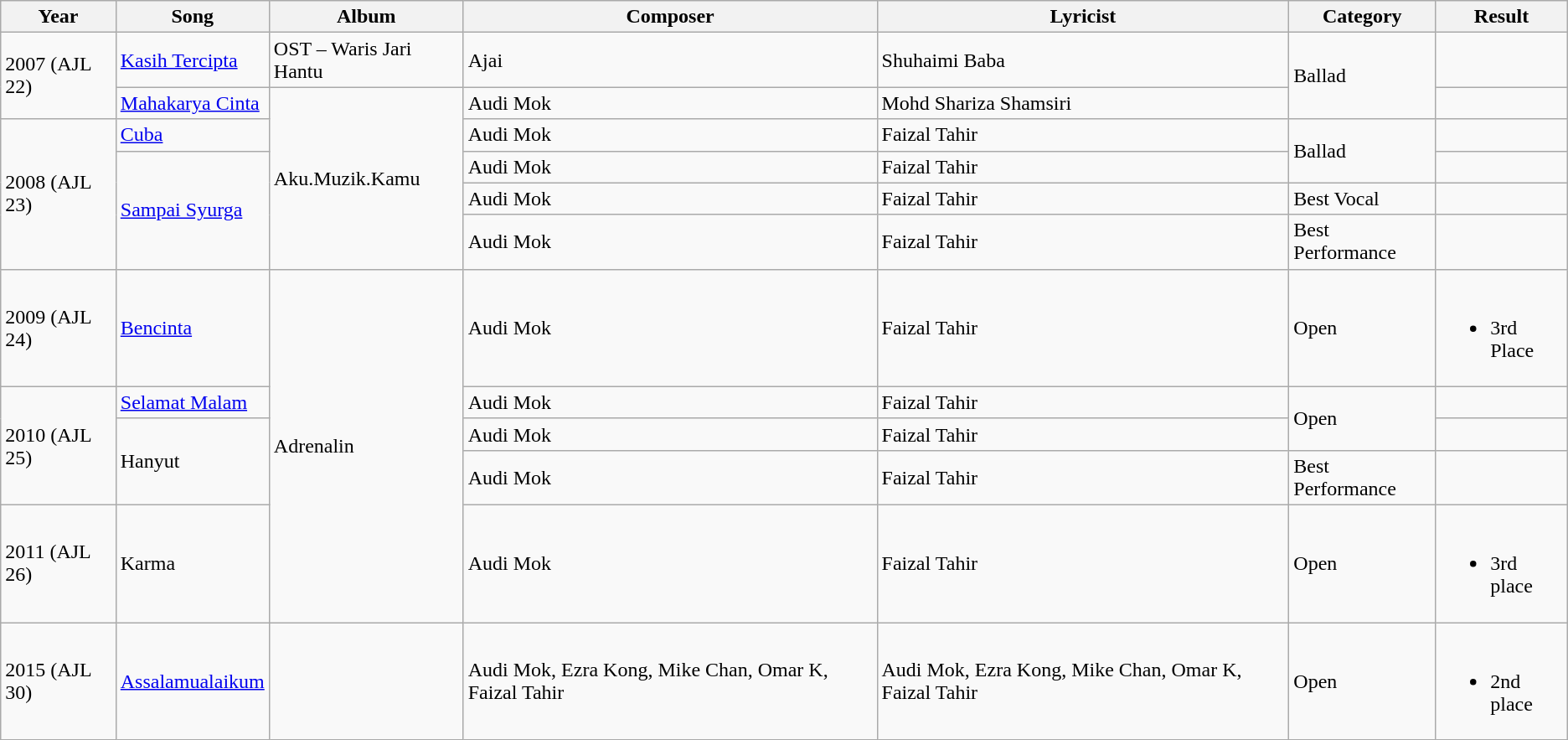<table class="wikitable">
<tr align="center">
<th>Year</th>
<th>Song</th>
<th>Album</th>
<th>Composer</th>
<th>Lyricist</th>
<th>Category</th>
<th>Result</th>
</tr>
<tr>
<td rowspan=2>2007 (AJL 22)</td>
<td><a href='#'>Kasih Tercipta</a></td>
<td>OST – Waris Jari Hantu</td>
<td>Ajai</td>
<td>Shuhaimi Baba</td>
<td rowspan=2>Ballad</td>
<td></td>
</tr>
<tr>
<td><a href='#'>Mahakarya Cinta</a></td>
<td rowspan=5>Aku.Muzik.Kamu</td>
<td>Audi Mok</td>
<td>Mohd Shariza Shamsiri</td>
<td></td>
</tr>
<tr>
<td rowspan=4>2008 (AJL 23)</td>
<td><a href='#'>Cuba</a></td>
<td>Audi Mok</td>
<td>Faizal Tahir</td>
<td rowspan=2>Ballad</td>
<td></td>
</tr>
<tr>
<td rowspan=3><a href='#'>Sampai Syurga</a></td>
<td>Audi Mok</td>
<td>Faizal Tahir</td>
<td></td>
</tr>
<tr>
<td>Audi Mok</td>
<td>Faizal Tahir</td>
<td>Best Vocal</td>
<td></td>
</tr>
<tr>
<td>Audi Mok</td>
<td>Faizal Tahir</td>
<td>Best Performance</td>
<td></td>
</tr>
<tr>
<td>2009 (AJL 24)</td>
<td><a href='#'>Bencinta</a></td>
<td rowspan=5>Adrenalin</td>
<td>Audi Mok</td>
<td>Faizal Tahir</td>
<td>Open</td>
<td><br><ul><li>3rd Place</li></ul></td>
</tr>
<tr>
<td rowspan=3>2010 (AJL 25)</td>
<td><a href='#'>Selamat Malam</a></td>
<td>Audi Mok</td>
<td>Faizal Tahir</td>
<td rowspan=2>Open</td>
<td></td>
</tr>
<tr>
<td rowspan=2>Hanyut</td>
<td>Audi Mok</td>
<td>Faizal Tahir</td>
<td></td>
</tr>
<tr>
<td>Audi Mok</td>
<td>Faizal Tahir</td>
<td>Best Performance</td>
<td></td>
</tr>
<tr>
<td>2011 (AJL 26)</td>
<td>Karma</td>
<td>Audi Mok</td>
<td>Faizal Tahir</td>
<td>Open</td>
<td><br><ul><li>3rd place</li></ul></td>
</tr>
<tr>
<td>2015 (AJL 30)</td>
<td><a href='#'>Assalamualaikum</a></td>
<td></td>
<td>Audi Mok, Ezra Kong, Mike Chan, Omar K, Faizal Tahir</td>
<td>Audi Mok, Ezra Kong, Mike Chan, Omar K, Faizal Tahir</td>
<td>Open</td>
<td><br><ul><li>2nd place</li></ul></td>
</tr>
</table>
